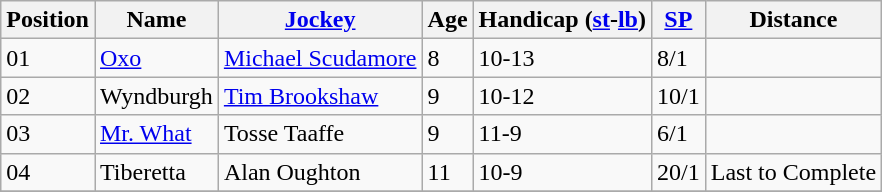<table class="wikitable sortable">
<tr>
<th>Position</th>
<th>Name</th>
<th><a href='#'>Jockey</a></th>
<th data-sort-type="number">Age</th>
<th>Handicap (<a href='#'>st</a>-<a href='#'>lb</a>)</th>
<th><a href='#'>SP</a></th>
<th>Distance</th>
</tr>
<tr>
<td>01</td>
<td><a href='#'>Oxo</a></td>
<td><a href='#'>Michael Scudamore</a></td>
<td>8</td>
<td>10-13</td>
<td>8/1</td>
<td></td>
</tr>
<tr>
<td>02</td>
<td>Wyndburgh</td>
<td><a href='#'>Tim Brookshaw</a></td>
<td>9</td>
<td>10-12</td>
<td>10/1</td>
<td></td>
</tr>
<tr>
<td>03</td>
<td><a href='#'>Mr. What</a></td>
<td>Tosse Taaffe</td>
<td>9</td>
<td>11-9</td>
<td>6/1</td>
<td></td>
</tr>
<tr>
<td>04</td>
<td>Tiberetta</td>
<td>Alan Oughton</td>
<td>11</td>
<td>10-9</td>
<td>20/1</td>
<td>Last to Complete</td>
</tr>
<tr>
</tr>
</table>
